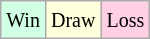<table class="wikitable">
<tr>
<td style="background:#d0ffe3;"><small>Win</small></td>
<td style="background:#ffd;"><small>Draw</small></td>
<td style="background:#ffd0e3;"><small>Loss</small></td>
</tr>
</table>
